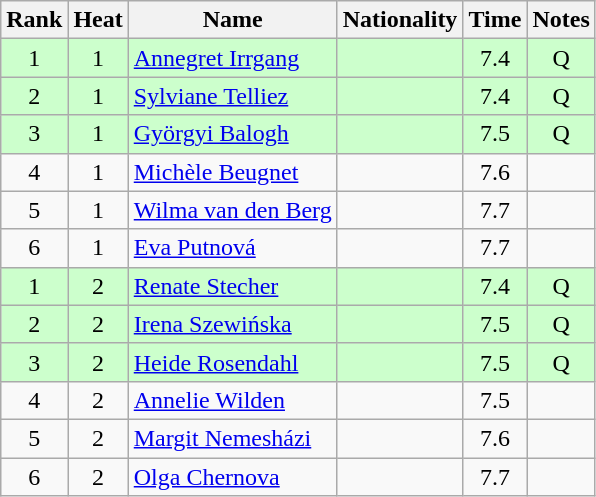<table class="wikitable sortable" style="text-align:center">
<tr>
<th>Rank</th>
<th>Heat</th>
<th>Name</th>
<th>Nationality</th>
<th>Time</th>
<th>Notes</th>
</tr>
<tr bgcolor=ccffcc>
<td>1</td>
<td>1</td>
<td align="left"><a href='#'>Annegret Irrgang</a></td>
<td align=left></td>
<td>7.4</td>
<td>Q</td>
</tr>
<tr bgcolor=ccffcc>
<td>2</td>
<td>1</td>
<td align="left"><a href='#'>Sylviane Telliez</a></td>
<td align=left></td>
<td>7.4</td>
<td>Q</td>
</tr>
<tr bgcolor=ccffcc>
<td>3</td>
<td>1</td>
<td align="left"><a href='#'>Györgyi Balogh</a></td>
<td align=left></td>
<td>7.5</td>
<td>Q</td>
</tr>
<tr>
<td>4</td>
<td>1</td>
<td align="left"><a href='#'>Michèle Beugnet</a></td>
<td align=left></td>
<td>7.6</td>
<td></td>
</tr>
<tr>
<td>5</td>
<td>1</td>
<td align="left"><a href='#'>Wilma van den Berg</a></td>
<td align=left></td>
<td>7.7</td>
<td></td>
</tr>
<tr>
<td>6</td>
<td>1</td>
<td align="left"><a href='#'>Eva Putnová</a></td>
<td align=left></td>
<td>7.7</td>
<td></td>
</tr>
<tr bgcolor=ccffcc>
<td>1</td>
<td>2</td>
<td align="left"><a href='#'>Renate Stecher</a></td>
<td align=left></td>
<td>7.4</td>
<td>Q</td>
</tr>
<tr bgcolor=ccffcc>
<td>2</td>
<td>2</td>
<td align="left"><a href='#'>Irena Szewińska</a></td>
<td align=left></td>
<td>7.5</td>
<td>Q</td>
</tr>
<tr bgcolor=ccffcc>
<td>3</td>
<td>2</td>
<td align="left"><a href='#'>Heide Rosendahl</a></td>
<td align=left></td>
<td>7.5</td>
<td>Q</td>
</tr>
<tr>
<td>4</td>
<td>2</td>
<td align="left"><a href='#'>Annelie Wilden</a></td>
<td align=left></td>
<td>7.5</td>
<td></td>
</tr>
<tr>
<td>5</td>
<td>2</td>
<td align="left"><a href='#'>Margit Nemesházi</a></td>
<td align=left></td>
<td>7.6</td>
<td></td>
</tr>
<tr>
<td>6</td>
<td>2</td>
<td align="left"><a href='#'>Olga Chernova</a></td>
<td align=left></td>
<td>7.7</td>
<td></td>
</tr>
</table>
